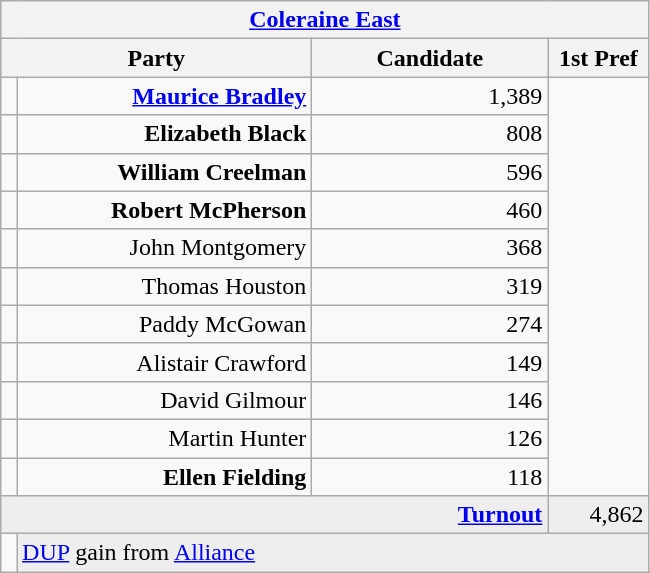<table class="wikitable">
<tr>
<th colspan="4" align="center"><a href='#'>Coleraine East</a></th>
</tr>
<tr>
<th colspan="2" align="center" width=200>Party</th>
<th width=150>Candidate</th>
<th width=60>1st Pref</th>
</tr>
<tr>
<td></td>
<td align="right"><strong><a href='#'>Maurice Bradley</a></strong></td>
<td align="right">1,389</td>
</tr>
<tr>
<td></td>
<td align="right"><strong>Elizabeth Black</strong></td>
<td align="right">808</td>
</tr>
<tr>
<td></td>
<td align="right"><strong>William Creelman</strong></td>
<td align="right">596</td>
</tr>
<tr>
<td></td>
<td align="right"><strong>Robert McPherson</strong></td>
<td align="right">460</td>
</tr>
<tr>
<td></td>
<td align="right">John Montgomery</td>
<td align="right">368</td>
</tr>
<tr>
<td></td>
<td align="right">Thomas Houston</td>
<td align="right">319</td>
</tr>
<tr>
<td></td>
<td align="right">Paddy McGowan</td>
<td align="right">274</td>
</tr>
<tr>
<td></td>
<td align="right">Alistair Crawford</td>
<td align="right">149</td>
</tr>
<tr>
<td></td>
<td align="right">David Gilmour</td>
<td align="right">146</td>
</tr>
<tr>
<td></td>
<td align="right">Martin Hunter</td>
<td align="right">126</td>
</tr>
<tr>
<td></td>
<td align="right"><strong>Ellen Fielding</strong></td>
<td align="right">118</td>
</tr>
<tr bgcolor="EEEEEE">
<td colspan=3 align="right"><strong><a href='#'>Turnout</a></strong></td>
<td align="right">4,862</td>
</tr>
<tr>
<td bgcolor=></td>
<td colspan=3 bgcolor="EEEEEE"><a href='#'>DUP</a> gain from <a href='#'>Alliance</a></td>
</tr>
</table>
